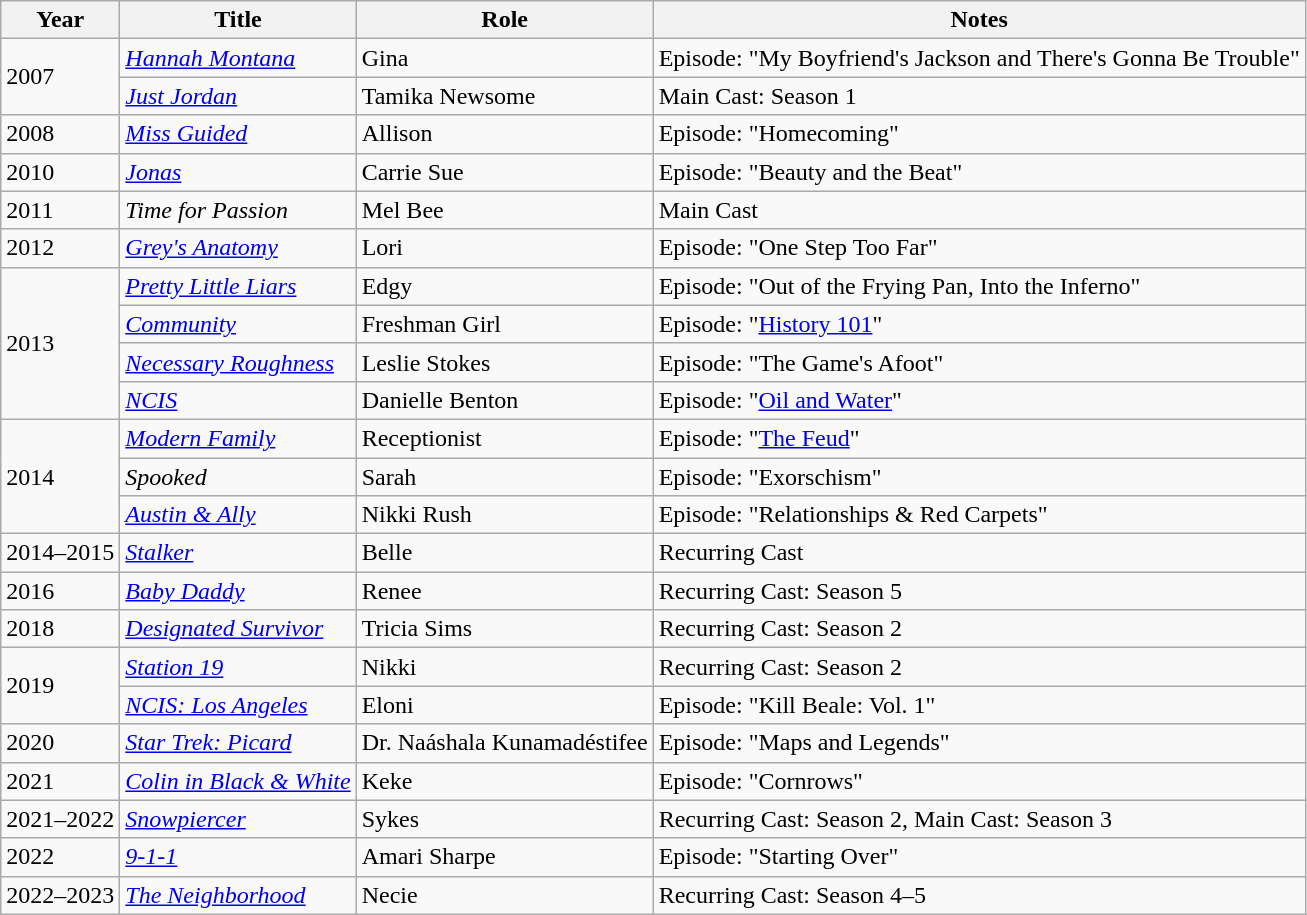<table class="wikitable sortable">
<tr>
<th>Year</th>
<th>Title</th>
<th>Role</th>
<th>Notes</th>
</tr>
<tr>
<td rowspan="2">2007</td>
<td><em><a href='#'>Hannah Montana</a></em></td>
<td>Gina</td>
<td>Episode: "My Boyfriend's Jackson and There's Gonna Be Trouble"</td>
</tr>
<tr>
<td><em><a href='#'>Just Jordan</a></em></td>
<td>Tamika Newsome</td>
<td>Main Cast: Season 1</td>
</tr>
<tr>
<td>2008</td>
<td><em><a href='#'>Miss Guided</a></em></td>
<td>Allison</td>
<td>Episode: "Homecoming"</td>
</tr>
<tr>
<td>2010</td>
<td><em><a href='#'>Jonas</a></em></td>
<td>Carrie Sue</td>
<td>Episode: "Beauty and the Beat"</td>
</tr>
<tr>
<td>2011</td>
<td><em>Time for Passion</em></td>
<td>Mel Bee</td>
<td>Main Cast</td>
</tr>
<tr>
<td>2012</td>
<td><em><a href='#'>Grey's Anatomy</a></em></td>
<td>Lori</td>
<td>Episode: "One Step Too Far"</td>
</tr>
<tr>
<td rowspan="4">2013</td>
<td><em><a href='#'>Pretty Little Liars</a></em></td>
<td>Edgy</td>
<td>Episode: "Out of the Frying Pan, Into the Inferno"</td>
</tr>
<tr>
<td><em><a href='#'>Community</a></em></td>
<td>Freshman Girl</td>
<td>Episode: "<a href='#'>History 101</a>"</td>
</tr>
<tr>
<td><em><a href='#'>Necessary Roughness</a></em></td>
<td>Leslie Stokes</td>
<td>Episode: "The Game's Afoot"</td>
</tr>
<tr>
<td><em><a href='#'>NCIS</a></em></td>
<td>Danielle Benton</td>
<td>Episode: "<a href='#'>Oil and Water</a>"</td>
</tr>
<tr>
<td rowspan="3">2014</td>
<td><em><a href='#'>Modern Family</a></em></td>
<td>Receptionist</td>
<td>Episode: "<a href='#'>The Feud</a>"</td>
</tr>
<tr>
<td><em>Spooked</em></td>
<td>Sarah</td>
<td>Episode: "Exorschism"</td>
</tr>
<tr>
<td><em><a href='#'>Austin & Ally</a></em></td>
<td>Nikki Rush</td>
<td>Episode: "Relationships & Red Carpets"</td>
</tr>
<tr>
<td>2014–2015</td>
<td><em><a href='#'>Stalker</a></em></td>
<td>Belle</td>
<td>Recurring Cast</td>
</tr>
<tr>
<td>2016</td>
<td><em><a href='#'>Baby Daddy</a></em></td>
<td>Renee</td>
<td>Recurring Cast: Season 5</td>
</tr>
<tr>
<td>2018</td>
<td><em><a href='#'>Designated Survivor</a></em></td>
<td>Tricia Sims</td>
<td>Recurring Cast: Season 2</td>
</tr>
<tr>
<td rowspan="2">2019</td>
<td><em><a href='#'>Station 19</a></em></td>
<td>Nikki</td>
<td>Recurring Cast: Season 2</td>
</tr>
<tr>
<td><em><a href='#'>NCIS: Los Angeles</a></em></td>
<td>Eloni</td>
<td>Episode: "Kill Beale: Vol. 1"</td>
</tr>
<tr>
<td>2020</td>
<td><em><a href='#'>Star Trek: Picard</a></em></td>
<td>Dr. Naáshala Kunamadéstifee</td>
<td>Episode: "Maps and Legends"</td>
</tr>
<tr>
<td>2021</td>
<td><em><a href='#'>Colin in Black & White</a></em></td>
<td>Keke</td>
<td>Episode: "Cornrows"</td>
</tr>
<tr>
<td>2021–2022</td>
<td><em><a href='#'>Snowpiercer</a></em></td>
<td>Sykes</td>
<td>Recurring Cast: Season 2, Main Cast: Season 3</td>
</tr>
<tr>
<td>2022</td>
<td><em><a href='#'>9-1-1</a></em></td>
<td>Amari Sharpe</td>
<td>Episode: "Starting Over"</td>
</tr>
<tr>
<td>2022–2023</td>
<td><em><a href='#'>The Neighborhood</a></em></td>
<td>Necie</td>
<td>Recurring Cast: Season 4–5</td>
</tr>
</table>
